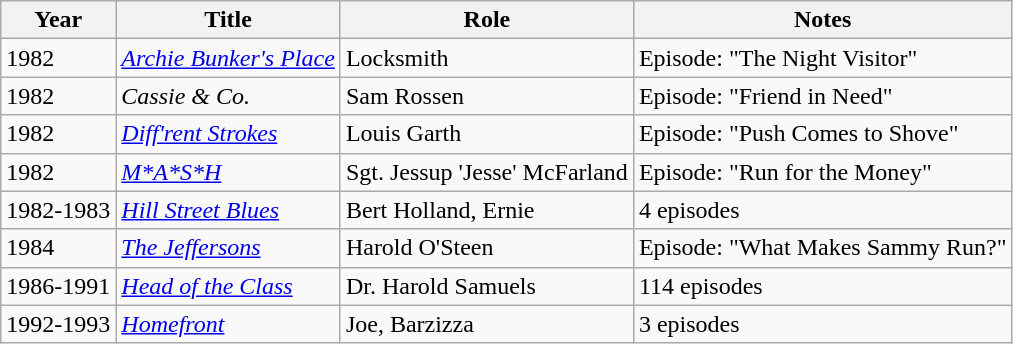<table class="wikitable sortable">
<tr>
<th>Year</th>
<th>Title</th>
<th>Role</th>
<th class="unsortable">Notes</th>
</tr>
<tr>
<td>1982</td>
<td><em><a href='#'>Archie Bunker's Place</a></em></td>
<td>Locksmith</td>
<td>Episode: "The Night Visitor"</td>
</tr>
<tr>
<td>1982</td>
<td><em>Cassie & Co.</em></td>
<td>Sam Rossen</td>
<td>Episode: "Friend in Need"</td>
</tr>
<tr>
<td>1982</td>
<td><em><a href='#'>Diff'rent Strokes</a></em></td>
<td>Louis Garth</td>
<td>Episode: "Push Comes to Shove"</td>
</tr>
<tr>
<td>1982</td>
<td><em><a href='#'>M*A*S*H</a></em></td>
<td>Sgt. Jessup 'Jesse' McFarland</td>
<td>Episode: "Run for the Money"</td>
</tr>
<tr>
<td>1982-1983</td>
<td><em><a href='#'>Hill Street Blues</a></em></td>
<td>Bert Holland, Ernie</td>
<td>4 episodes</td>
</tr>
<tr>
<td>1984</td>
<td><em><a href='#'>The Jeffersons</a></em></td>
<td>Harold O'Steen</td>
<td>Episode: "What Makes Sammy Run?"</td>
</tr>
<tr>
<td>1986-1991</td>
<td><em><a href='#'>Head of the Class</a></em></td>
<td>Dr. Harold Samuels</td>
<td>114 episodes</td>
</tr>
<tr>
<td>1992-1993</td>
<td><em><a href='#'>Homefront</a></em></td>
<td>Joe, Barzizza</td>
<td>3 episodes</td>
</tr>
</table>
